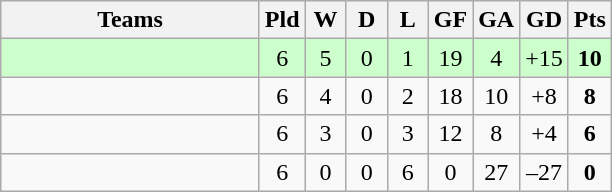<table class="wikitable" style="text-align: center;">
<tr>
<th width=165>Teams</th>
<th width=20>Pld</th>
<th width=20>W</th>
<th width=20>D</th>
<th width=20>L</th>
<th width=20>GF</th>
<th width=20>GA</th>
<th width=20>GD</th>
<th width=20>Pts</th>
</tr>
<tr align=center style="background:#ccffcc;">
<td style="text-align:left;"></td>
<td>6</td>
<td>5</td>
<td>0</td>
<td>1</td>
<td>19</td>
<td>4</td>
<td>+15</td>
<td><strong>10</strong></td>
</tr>
<tr align=center>
<td style="text-align:left;"></td>
<td>6</td>
<td>4</td>
<td>0</td>
<td>2</td>
<td>18</td>
<td>10</td>
<td>+8</td>
<td><strong>8</strong></td>
</tr>
<tr align=center>
<td style="text-align:left;"></td>
<td>6</td>
<td>3</td>
<td>0</td>
<td>3</td>
<td>12</td>
<td>8</td>
<td>+4</td>
<td><strong>6</strong></td>
</tr>
<tr align=center>
<td style="text-align:left;"></td>
<td>6</td>
<td>0</td>
<td>0</td>
<td>6</td>
<td>0</td>
<td>27</td>
<td>–27</td>
<td><strong>0</strong></td>
</tr>
</table>
